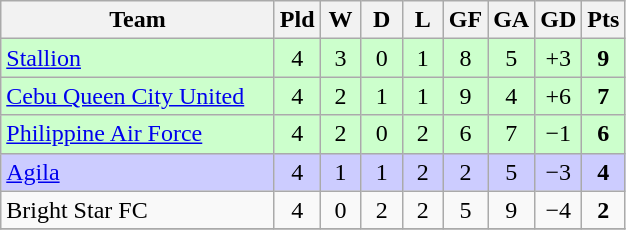<table class="wikitable" style="text-align: center;">
<tr>
<th width="175">Team</th>
<th width="20">Pld</th>
<th width="20">W</th>
<th width="20">D</th>
<th width="20">L</th>
<th width="20">GF</th>
<th width="20">GA</th>
<th width="20">GD</th>
<th width="20">Pts</th>
</tr>
<tr bgcolor=#ccffcc>
<td style="text-align:left;"><a href='#'>Stallion</a></td>
<td>4</td>
<td>3</td>
<td>0</td>
<td>1</td>
<td>8</td>
<td>5</td>
<td>+3</td>
<td><strong>9</strong></td>
</tr>
<tr bgcolor=#ccffcc>
<td style="text-align:left;"><a href='#'>Cebu Queen City United</a></td>
<td>4</td>
<td>2</td>
<td>1</td>
<td>1</td>
<td>9</td>
<td>4</td>
<td>+6</td>
<td><strong>7</strong></td>
</tr>
<tr bgcolor=#ccffcc>
<td style="text-align:left;"><a href='#'>Philippine Air Force</a></td>
<td>4</td>
<td>2</td>
<td>0</td>
<td>2</td>
<td>6</td>
<td>7</td>
<td>−1</td>
<td><strong>6</strong></td>
</tr>
<tr bgcolor=#ccccff>
<td style="text-align:left;"><a href='#'>Agila</a></td>
<td>4</td>
<td>1</td>
<td>1</td>
<td>2</td>
<td>2</td>
<td>5</td>
<td>−3</td>
<td><strong>4</strong></td>
</tr>
<tr>
<td style="text-align:left;">Bright Star FC</td>
<td>4</td>
<td>0</td>
<td>2</td>
<td>2</td>
<td>5</td>
<td>9</td>
<td>−4</td>
<td><strong>2</strong></td>
</tr>
<tr>
</tr>
</table>
